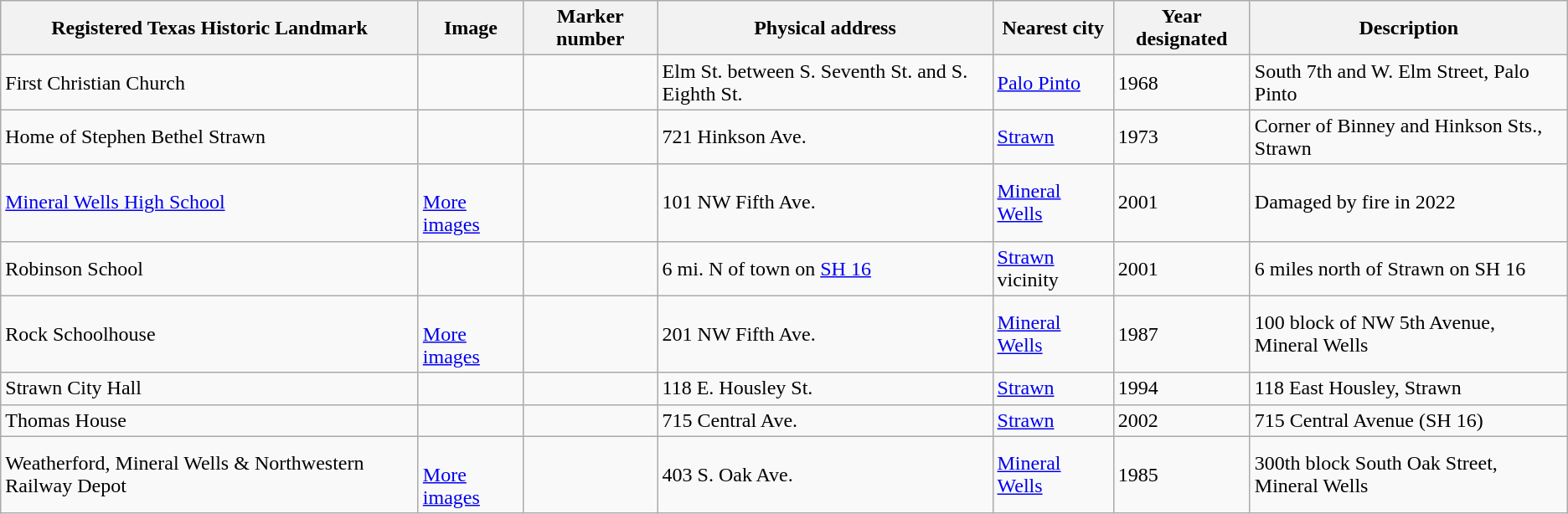<table class="wikitable sortable">
<tr>
<th>Registered Texas Historic Landmark</th>
<th>Image</th>
<th>Marker number</th>
<th>Physical address</th>
<th>Nearest city</th>
<th>Year designated</th>
<th>Description</th>
</tr>
<tr>
<td>First Christian Church</td>
<td></td>
<td></td>
<td>Elm St. between S. Seventh St. and S. Eighth St.<br></td>
<td><a href='#'>Palo Pinto</a></td>
<td>1968</td>
<td>South 7th and W. Elm Street, Palo Pinto</td>
</tr>
<tr>
<td>Home of Stephen Bethel Strawn</td>
<td></td>
<td></td>
<td>721 Hinkson Ave.<br></td>
<td><a href='#'>Strawn</a></td>
<td>1973</td>
<td>Corner of Binney and Hinkson Sts., Strawn</td>
</tr>
<tr>
<td><a href='#'>Mineral Wells High School</a></td>
<td><br> <a href='#'>More images</a></td>
<td></td>
<td>101 NW Fifth Ave.<br></td>
<td><a href='#'>Mineral Wells</a></td>
<td>2001</td>
<td>Damaged by fire in 2022</td>
</tr>
<tr>
<td>Robinson School</td>
<td></td>
<td></td>
<td>6 mi. N of town on <a href='#'>SH 16</a><br></td>
<td><a href='#'>Strawn</a> vicinity</td>
<td>2001</td>
<td>6 miles north of Strawn on SH 16</td>
</tr>
<tr>
<td>Rock Schoolhouse</td>
<td><br> <a href='#'>More images</a></td>
<td></td>
<td>201 NW Fifth Ave.<br></td>
<td><a href='#'>Mineral Wells</a></td>
<td>1987</td>
<td>100 block of NW 5th Avenue, Mineral Wells</td>
</tr>
<tr>
<td>Strawn City Hall</td>
<td></td>
<td></td>
<td>118 E. Housley St.<br></td>
<td><a href='#'>Strawn</a></td>
<td>1994</td>
<td>118 East Housley, Strawn</td>
</tr>
<tr>
<td>Thomas House</td>
<td></td>
<td></td>
<td>715 Central Ave.<br></td>
<td><a href='#'>Strawn</a></td>
<td>2002</td>
<td>715 Central Avenue (SH 16)</td>
</tr>
<tr>
<td>Weatherford, Mineral Wells & Northwestern Railway Depot</td>
<td><br> <a href='#'>More images</a></td>
<td></td>
<td>403 S. Oak Ave.<br></td>
<td><a href='#'>Mineral Wells</a></td>
<td>1985</td>
<td>300th block South Oak Street, Mineral Wells</td>
</tr>
</table>
